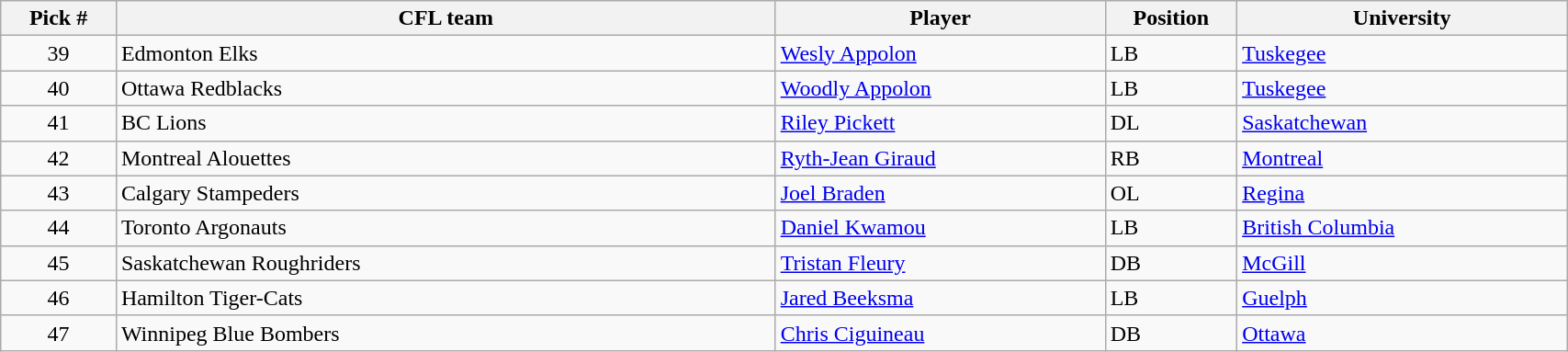<table class="wikitable" style="width: 90%">
<tr>
<th width=7%>Pick #</th>
<th width=40%>CFL team</th>
<th width=20%>Player</th>
<th width=8%>Position</th>
<th width=20%>University</th>
</tr>
<tr>
<td align=center>39</td>
<td>Edmonton Elks</td>
<td><a href='#'>Wesly Appolon</a></td>
<td>LB</td>
<td><a href='#'>Tuskegee</a></td>
</tr>
<tr>
<td align=center>40</td>
<td>Ottawa Redblacks</td>
<td><a href='#'>Woodly Appolon</a></td>
<td>LB</td>
<td><a href='#'>Tuskegee</a></td>
</tr>
<tr>
<td align=center>41</td>
<td>BC Lions</td>
<td><a href='#'>Riley Pickett</a></td>
<td>DL</td>
<td><a href='#'>Saskatchewan</a></td>
</tr>
<tr>
<td align=center>42</td>
<td>Montreal Alouettes</td>
<td><a href='#'>Ryth-Jean Giraud</a></td>
<td>RB</td>
<td><a href='#'>Montreal</a></td>
</tr>
<tr>
<td align=center>43</td>
<td>Calgary Stampeders</td>
<td><a href='#'>Joel Braden</a></td>
<td>OL</td>
<td><a href='#'>Regina</a></td>
</tr>
<tr>
<td align=center>44</td>
<td>Toronto Argonauts</td>
<td><a href='#'>Daniel Kwamou</a></td>
<td>LB</td>
<td><a href='#'>British Columbia</a></td>
</tr>
<tr>
<td align=center>45</td>
<td>Saskatchewan Roughriders</td>
<td><a href='#'>Tristan Fleury</a></td>
<td>DB</td>
<td><a href='#'>McGill</a></td>
</tr>
<tr>
<td align=center>46</td>
<td>Hamilton Tiger-Cats</td>
<td><a href='#'>Jared Beeksma</a></td>
<td>LB</td>
<td><a href='#'>Guelph</a></td>
</tr>
<tr>
<td align=center>47</td>
<td>Winnipeg Blue Bombers</td>
<td><a href='#'>Chris Ciguineau</a></td>
<td>DB</td>
<td><a href='#'>Ottawa</a></td>
</tr>
</table>
